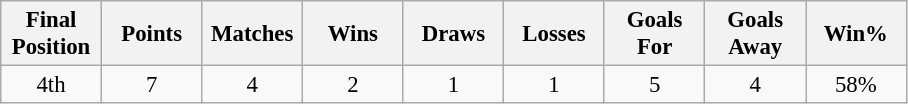<table class="wikitable" style="font-size: 95%; text-align: center;">
<tr>
<th width=60>Final Position</th>
<th width=60>Points</th>
<th width=60>Matches</th>
<th width=60>Wins</th>
<th width=60>Draws</th>
<th width=60>Losses</th>
<th width=60>Goals For</th>
<th width=60>Goals Away</th>
<th width=60>Win%</th>
</tr>
<tr>
<td>4th</td>
<td>7</td>
<td>4</td>
<td>2</td>
<td>1</td>
<td>1</td>
<td>5</td>
<td>4</td>
<td>58%</td>
</tr>
</table>
